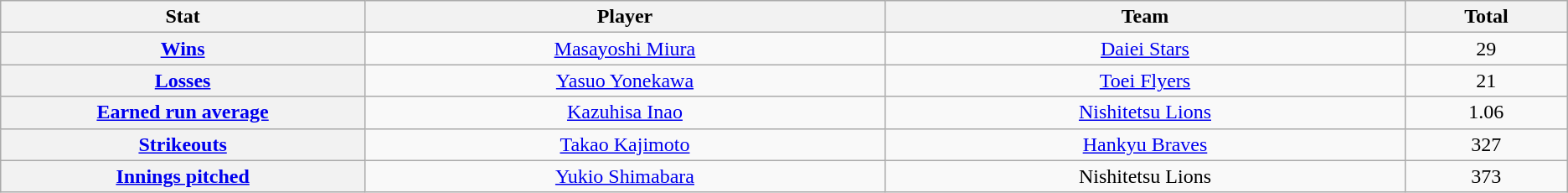<table class="wikitable" style="text-align:center;">
<tr>
<th scope="col" width="7%">Stat</th>
<th scope="col" width="10%">Player</th>
<th scope="col" width="10%">Team</th>
<th scope="col" width="3%">Total</th>
</tr>
<tr>
<th scope="row" style="text-align:center;"><a href='#'>Wins</a></th>
<td><a href='#'>Masayoshi Miura</a></td>
<td><a href='#'>Daiei Stars</a></td>
<td>29</td>
</tr>
<tr>
<th scope="row" style="text-align:center;"><a href='#'>Losses</a></th>
<td><a href='#'>Yasuo Yonekawa</a></td>
<td><a href='#'>Toei Flyers</a></td>
<td>21</td>
</tr>
<tr>
<th scope="row" style="text-align:center;"><a href='#'>Earned run average</a></th>
<td><a href='#'>Kazuhisa Inao</a></td>
<td><a href='#'>Nishitetsu Lions</a></td>
<td>1.06</td>
</tr>
<tr>
<th scope="row" style="text-align:center;"><a href='#'>Strikeouts</a></th>
<td><a href='#'>Takao Kajimoto</a></td>
<td><a href='#'>Hankyu Braves</a></td>
<td>327</td>
</tr>
<tr>
<th scope="row" style="text-align:center;"><a href='#'>Innings pitched</a></th>
<td><a href='#'>Yukio Shimabara</a></td>
<td>Nishitetsu Lions</td>
<td>373</td>
</tr>
</table>
